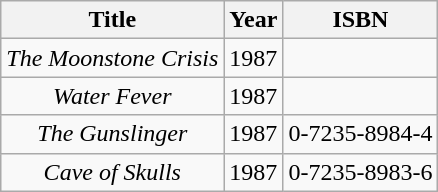<table class="wikitable" style="text-align:center">
<tr>
<th>Title</th>
<th>Year</th>
<th>ISBN</th>
</tr>
<tr>
<td><em>The Moonstone Crisis</em></td>
<td>1987</td>
<td></td>
</tr>
<tr>
<td><em>Water Fever</em></td>
<td>1987</td>
<td></td>
</tr>
<tr>
<td><em>The Gunslinger</em></td>
<td>1987</td>
<td>0-7235-8984-4</td>
</tr>
<tr>
<td><em>Cave of Skulls</em></td>
<td>1987</td>
<td>0-7235-8983-6</td>
</tr>
</table>
